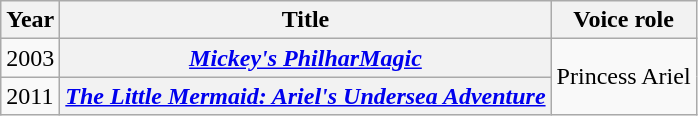<table class="wikitable plainrowheaders">
<tr>
<th scope="col">Year</th>
<th scope="col">Title</th>
<th scope="col">Voice role</th>
</tr>
<tr>
<td>2003</td>
<th scope="row"><em><a href='#'>Mickey's PhilharMagic</a></em></th>
<td rowspan="2">Princess Ariel</td>
</tr>
<tr>
<td>2011</td>
<th scope="row"><em><a href='#'>The Little Mermaid: Ariel's Undersea Adventure</a></em></th>
</tr>
</table>
